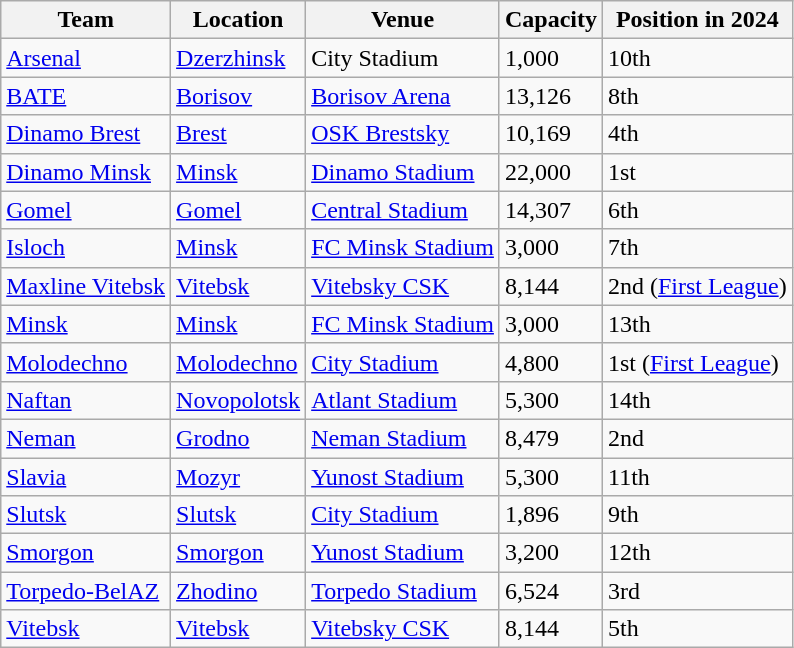<table class="wikitable sortable" style="text-align:left">
<tr>
<th>Team</th>
<th>Location</th>
<th>Venue</th>
<th>Capacity</th>
<th>Position in 2024</th>
</tr>
<tr>
<td><a href='#'>Arsenal</a></td>
<td><a href='#'>Dzerzhinsk</a></td>
<td>City Stadium</td>
<td>1,000</td>
<td>10th</td>
</tr>
<tr>
<td><a href='#'>BATE</a></td>
<td><a href='#'>Borisov</a></td>
<td><a href='#'>Borisov Arena</a></td>
<td>13,126</td>
<td>8th</td>
</tr>
<tr>
<td><a href='#'>Dinamo Brest</a></td>
<td><a href='#'>Brest</a></td>
<td><a href='#'>OSK Brestsky</a></td>
<td>10,169</td>
<td>4th</td>
</tr>
<tr>
<td><a href='#'>Dinamo Minsk</a></td>
<td><a href='#'>Minsk</a></td>
<td><a href='#'>Dinamo Stadium</a></td>
<td>22,000</td>
<td>1st</td>
</tr>
<tr>
<td><a href='#'>Gomel</a></td>
<td><a href='#'>Gomel</a></td>
<td><a href='#'>Central Stadium</a></td>
<td>14,307</td>
<td>6th</td>
</tr>
<tr>
<td><a href='#'>Isloch</a></td>
<td><a href='#'>Minsk</a></td>
<td><a href='#'>FC Minsk Stadium</a></td>
<td>3,000</td>
<td>7th</td>
</tr>
<tr>
<td><a href='#'>Maxline Vitebsk</a></td>
<td><a href='#'>Vitebsk</a></td>
<td><a href='#'>Vitebsky CSK</a></td>
<td>8,144</td>
<td>2nd (<a href='#'>First League</a>)</td>
</tr>
<tr>
<td><a href='#'>Minsk</a></td>
<td><a href='#'>Minsk</a></td>
<td><a href='#'>FC Minsk Stadium</a></td>
<td>3,000</td>
<td>13th</td>
</tr>
<tr>
<td><a href='#'>Molodechno</a></td>
<td><a href='#'>Molodechno</a></td>
<td><a href='#'>City Stadium</a></td>
<td>4,800</td>
<td>1st (<a href='#'>First League</a>)</td>
</tr>
<tr>
<td><a href='#'>Naftan</a></td>
<td><a href='#'>Novopolotsk</a></td>
<td><a href='#'>Atlant Stadium</a></td>
<td>5,300</td>
<td>14th</td>
</tr>
<tr>
<td><a href='#'>Neman</a></td>
<td><a href='#'>Grodno</a></td>
<td><a href='#'>Neman Stadium</a></td>
<td>8,479</td>
<td>2nd</td>
</tr>
<tr>
<td><a href='#'>Slavia</a></td>
<td><a href='#'>Mozyr</a></td>
<td><a href='#'>Yunost Stadium</a></td>
<td>5,300</td>
<td>11th</td>
</tr>
<tr>
<td><a href='#'>Slutsk</a></td>
<td><a href='#'>Slutsk</a></td>
<td><a href='#'>City Stadium</a></td>
<td>1,896</td>
<td>9th</td>
</tr>
<tr>
<td><a href='#'>Smorgon</a></td>
<td><a href='#'>Smorgon</a></td>
<td><a href='#'>Yunost Stadium</a></td>
<td>3,200</td>
<td>12th</td>
</tr>
<tr>
<td><a href='#'>Torpedo-BelAZ</a></td>
<td><a href='#'>Zhodino</a></td>
<td><a href='#'>Torpedo Stadium</a></td>
<td>6,524</td>
<td>3rd</td>
</tr>
<tr>
<td><a href='#'>Vitebsk</a></td>
<td><a href='#'>Vitebsk</a></td>
<td><a href='#'>Vitebsky CSK</a></td>
<td>8,144</td>
<td>5th</td>
</tr>
</table>
